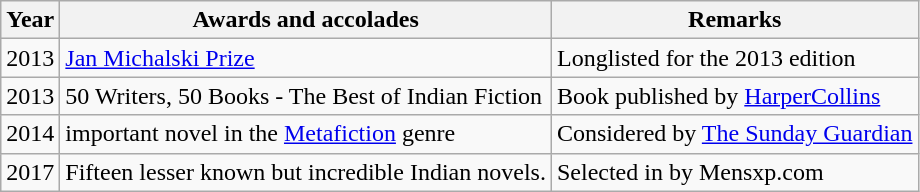<table class="wikitable">
<tr>
<th>Year</th>
<th>Awards and accolades</th>
<th>Remarks</th>
</tr>
<tr>
<td>2013</td>
<td><a href='#'>Jan Michalski Prize</a></td>
<td>Longlisted for the 2013 edition</td>
</tr>
<tr>
<td>2013</td>
<td>50 Writers, 50 Books - The Best of Indian Fiction</td>
<td>Book published by <a href='#'>HarperCollins</a></td>
</tr>
<tr>
<td>2014</td>
<td>important novel in the <a href='#'>Metafiction</a> genre</td>
<td>Considered by <a href='#'>The Sunday Guardian</a></td>
</tr>
<tr>
<td>2017</td>
<td>Fifteen lesser known but incredible Indian novels.</td>
<td>Selected in by Mensxp.com</td>
</tr>
</table>
